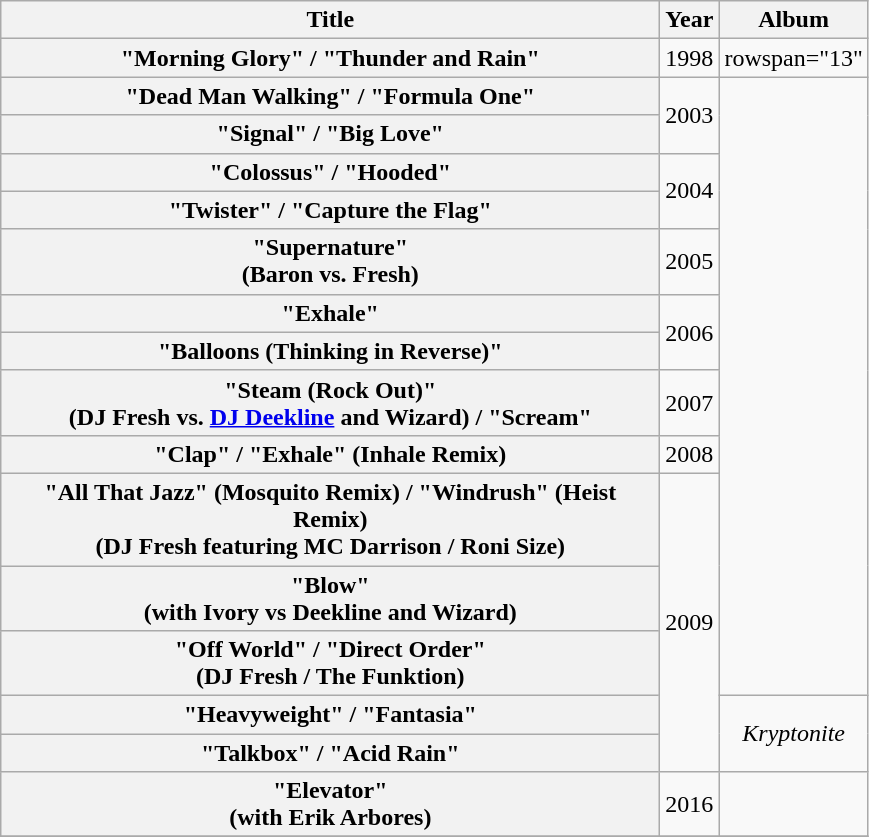<table class="wikitable plainrowheaders" style="text-align:center;">
<tr>
<th scope="col" style="width:27em;">Title</th>
<th scope="col" style="width:1em;">Year</th>
<th scope="col">Album</th>
</tr>
<tr>
<th scope="row">"Morning Glory" / "Thunder and Rain"</th>
<td>1998</td>
<td>rowspan="13" </td>
</tr>
<tr>
<th scope="row">"Dead Man Walking" / "Formula One"</th>
<td rowspan="2">2003</td>
</tr>
<tr>
<th scope="row">"Signal" / "Big Love"</th>
</tr>
<tr>
<th scope="row">"Colossus" / "Hooded"</th>
<td rowspan="2">2004</td>
</tr>
<tr>
<th scope="row">"Twister" / "Capture the Flag"</th>
</tr>
<tr>
<th scope="row">"Supernature"<br><span>(Baron vs. Fresh)</span></th>
<td>2005</td>
</tr>
<tr>
<th scope="row">"Exhale"</th>
<td rowspan="2">2006</td>
</tr>
<tr>
<th scope="row">"Balloons (Thinking in Reverse)"</th>
</tr>
<tr>
<th scope="row">"Steam (Rock Out)"<br><span>(DJ Fresh vs. <a href='#'>DJ Deekline</a> and Wizard)</span> / "Scream"</th>
<td>2007</td>
</tr>
<tr>
<th scope="row">"Clap" / "Exhale" (Inhale Remix)</th>
<td>2008</td>
</tr>
<tr>
<th scope="row">"All That Jazz" (Mosquito Remix) / "Windrush" (Heist Remix)<br><span>(DJ Fresh featuring MC Darrison / Roni Size)</span></th>
<td rowspan="5">2009</td>
</tr>
<tr>
<th scope="row">"Blow"<br><span>(with Ivory vs Deekline and Wizard)</span></th>
</tr>
<tr>
<th scope="row">"Off World" / "Direct Order"<br><span>(DJ Fresh / The Funktion)</span></th>
</tr>
<tr>
<th scope="row">"Heavyweight" / "Fantasia"</th>
<td rowspan="2"><em>Kryptonite</em></td>
</tr>
<tr>
<th scope="row">"Talkbox" / "Acid Rain"</th>
</tr>
<tr>
<th scope="row">"Elevator"<br><span>(with Erik Arbores)</span><br></th>
<td>2016</td>
<td></td>
</tr>
<tr>
</tr>
</table>
